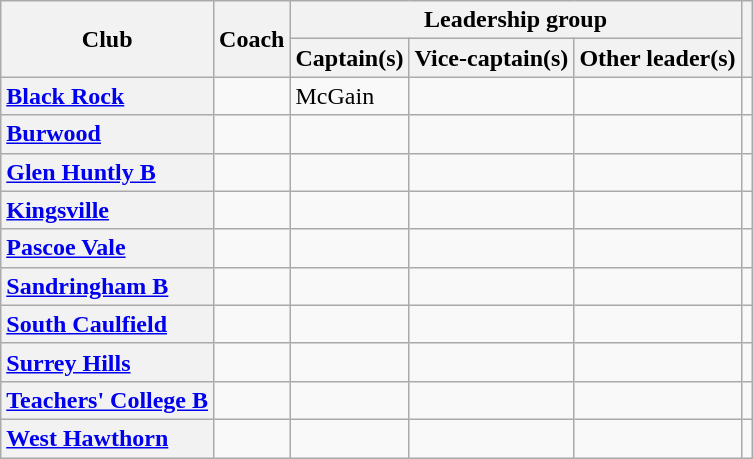<table class="wikitable plainrowheaders width:100%">
<tr>
<th rowspan=2>Club</th>
<th rowspan=2>Coach</th>
<th colspan=3>Leadership group</th>
<th rowspan=2></th>
</tr>
<tr>
<th>Captain(s)</th>
<th>Vice-captain(s)</th>
<th>Other leader(s)</th>
</tr>
<tr>
<th style="text-align:left"><a href='#'>Black Rock</a></th>
<td></td>
<td>McGain</td>
<td></td>
<td></td>
<td align="center"></td>
</tr>
<tr>
<th style="text-align:left"><a href='#'>Burwood</a></th>
<td></td>
<td></td>
<td></td>
<td></td>
<td align="center"></td>
</tr>
<tr>
<th style="text-align:left"><a href='#'>Glen Huntly B</a></th>
<td></td>
<td></td>
<td></td>
<td></td>
<td align="center"></td>
</tr>
<tr>
<th style="text-align:left"><a href='#'>Kingsville</a></th>
<td></td>
<td></td>
<td></td>
<td></td>
<td align="center"></td>
</tr>
<tr>
<th style="text-align:left"><a href='#'>Pascoe Vale</a></th>
<td></td>
<td></td>
<td></td>
<td></td>
<td align="center"></td>
</tr>
<tr>
<th style="text-align:left"><a href='#'>Sandringham B</a></th>
<td></td>
<td></td>
<td></td>
<td></td>
<td align="center"></td>
</tr>
<tr>
<th style="text-align:left"><a href='#'>South Caulfield</a></th>
<td></td>
<td></td>
<td></td>
<td></td>
<td align="center"></td>
</tr>
<tr>
<th style="text-align:left"><a href='#'>Surrey Hills</a></th>
<td></td>
<td></td>
<td></td>
<td></td>
<td align="center"></td>
</tr>
<tr>
<th style="text-align:left"><a href='#'>Teachers' College B</a></th>
<td></td>
<td></td>
<td></td>
<td></td>
<td align="center"></td>
</tr>
<tr>
<th style="text-align:left"><a href='#'>West Hawthorn</a></th>
<td></td>
<td></td>
<td></td>
<td></td>
<td align="center"></td>
</tr>
</table>
